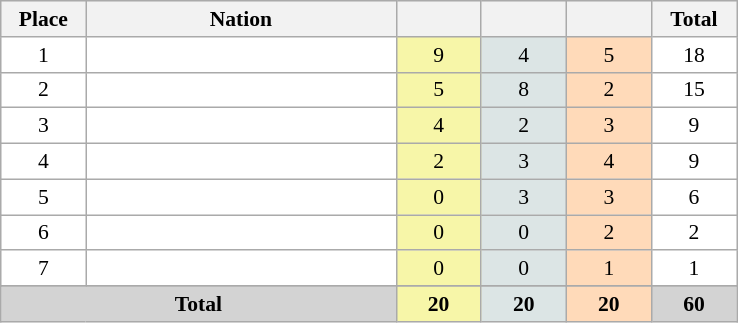<table class=wikitable style="border:1px solid #AAAAAA;font-size:90%">
<tr bgcolor="#EFEFEF">
<th width=50>Place</th>
<th width=200>Nation</th>
<th width=50></th>
<th width=50></th>
<th width=50></th>
<th width=50>Total</th>
</tr>
<tr align="center" valign="top" bgcolor="#FFFFFF">
<td>1</td>
<td align="left"></td>
<td style="background:#F7F6A8;">9</td>
<td style="background:#DCE5E5;">4</td>
<td style="background:#FFDAB9;">5</td>
<td>18</td>
</tr>
<tr align="center" valign="top" bgcolor="#FFFFFF">
<td>2</td>
<td align="left"></td>
<td style="background:#F7F6A8;">5</td>
<td style="background:#DCE5E5;">8</td>
<td style="background:#FFDAB9;">2</td>
<td>15</td>
</tr>
<tr align="center" valign="top" bgcolor="#FFFFFF">
<td>3</td>
<td align="left"></td>
<td style="background:#F7F6A8;">4</td>
<td style="background:#DCE5E5;">2</td>
<td style="background:#FFDAB9;">3</td>
<td>9</td>
</tr>
<tr align="center" valign="top" bgcolor="#FFFFFF">
<td>4</td>
<td align="left"></td>
<td style="background:#F7F6A8;">2</td>
<td style="background:#DCE5E5;">3</td>
<td style="background:#FFDAB9;">4</td>
<td>9</td>
</tr>
<tr align="center" valign="top" bgcolor="#FFFFFF">
<td>5</td>
<td align="left"></td>
<td style="background:#F7F6A8;">0</td>
<td style="background:#DCE5E5;">3</td>
<td style="background:#FFDAB9;">3</td>
<td>6</td>
</tr>
<tr align="center" valign="top" bgcolor="#FFFFFF">
<td>6</td>
<td align="left"></td>
<td style="background:#F7F6A8;">0</td>
<td style="background:#DCE5E5;">0</td>
<td style="background:#FFDAB9;">2</td>
<td>2</td>
</tr>
<tr align="center" valign="top" bgcolor="#FFFFFF">
<td>7</td>
<td align="left"></td>
<td style="background:#F7F6A8;">0</td>
<td style="background:#DCE5E5;">0</td>
<td style="background:#FFDAB9;">1</td>
<td>1</td>
</tr>
<tr align="center" valign="top" bgcolor="#FFFFFF">
</tr>
<tr align="center">
<td colspan=2 bgcolor=D3D3D3><strong>Total</strong></td>
<td style="background:#F7F6A8;"><strong>20</strong></td>
<td style="background:#DCE5E5;"><strong>20</strong></td>
<td style="background:#FFDAB9;"><strong>20</strong></td>
<td bgcolor=D3D3D3><strong>60</strong></td>
</tr>
</table>
